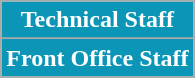<table class="wikitable">
<tr>
<th style="background:#0B96B7; color:white;" scope="col" colspan="2">Technical Staff<br></th>
</tr>
<tr>
</tr>
<tr>
</tr>
<tr>
<th style="background:#0B96B7; color:white;" scope="col" colspan="2">Front Office Staff</th>
</tr>
<tr>
</tr>
</table>
